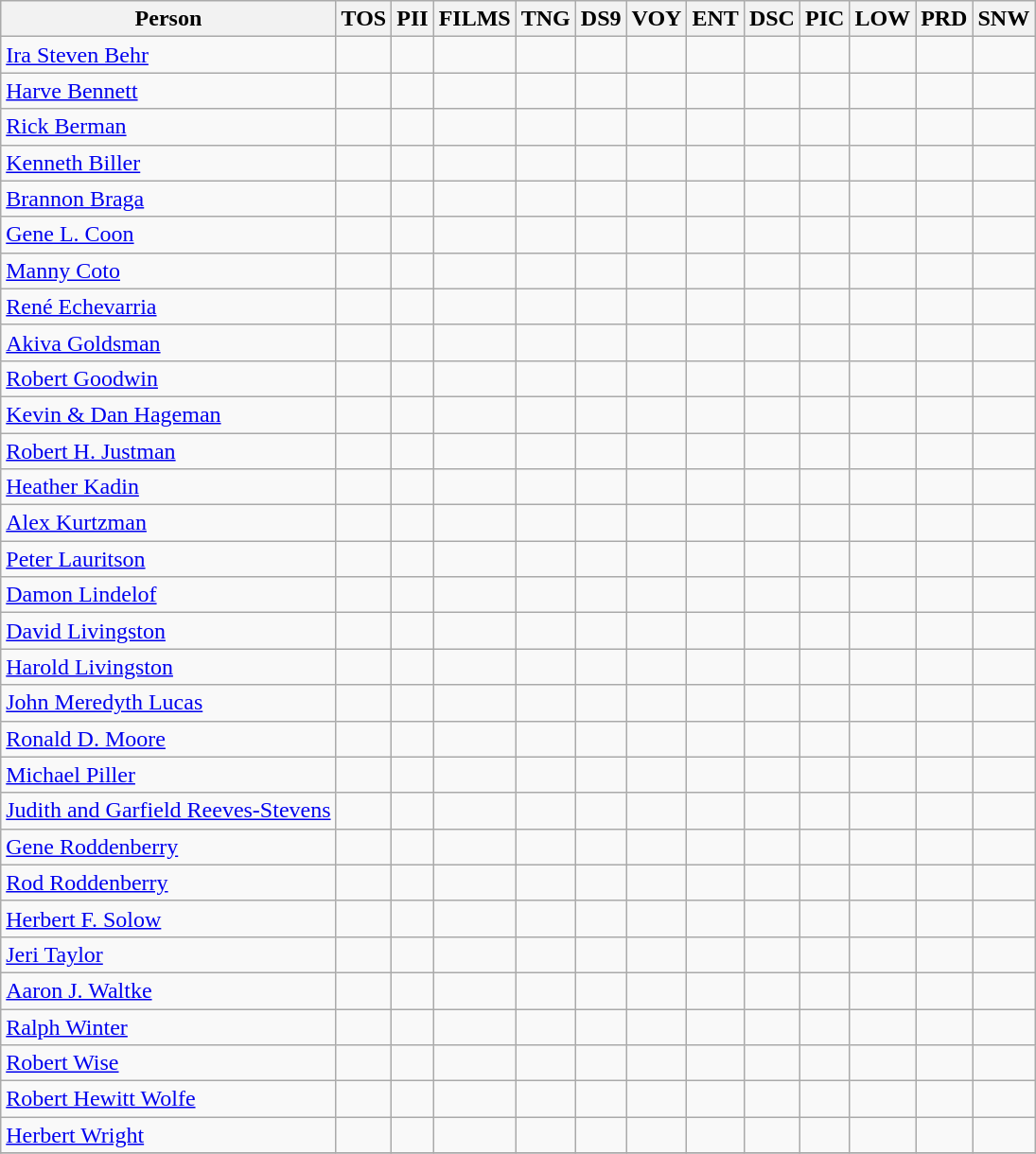<table class="wikitable sortable" align="center">
<tr>
<th>Person</th>
<th>TOS</th>
<th>PII</th>
<th>FILMS</th>
<th>TNG</th>
<th>DS9</th>
<th>VOY</th>
<th>ENT</th>
<th>DSC</th>
<th>PIC</th>
<th>LOW</th>
<th>PRD</th>
<th>SNW</th>
</tr>
<tr>
<td><a href='#'>Ira Steven Behr</a></td>
<td></td>
<td></td>
<td></td>
<td></td>
<td></td>
<td></td>
<td></td>
<td></td>
<td></td>
<td></td>
<td></td>
<td></td>
</tr>
<tr>
<td><a href='#'>Harve Bennett</a></td>
<td></td>
<td></td>
<td></td>
<td></td>
<td></td>
<td></td>
<td></td>
<td></td>
<td></td>
<td></td>
<td></td>
<td></td>
</tr>
<tr>
<td><a href='#'>Rick Berman</a></td>
<td></td>
<td></td>
<td></td>
<td></td>
<td></td>
<td></td>
<td></td>
<td></td>
<td></td>
<td></td>
<td></td>
<td></td>
</tr>
<tr>
<td><a href='#'>Kenneth Biller</a></td>
<td></td>
<td></td>
<td></td>
<td></td>
<td></td>
<td></td>
<td></td>
<td></td>
<td></td>
<td></td>
<td></td>
<td></td>
</tr>
<tr>
<td><a href='#'>Brannon Braga</a></td>
<td></td>
<td></td>
<td></td>
<td></td>
<td></td>
<td></td>
<td></td>
<td></td>
<td></td>
<td></td>
<td></td>
<td></td>
</tr>
<tr>
<td><a href='#'>Gene L. Coon</a></td>
<td></td>
<td></td>
<td></td>
<td></td>
<td></td>
<td></td>
<td></td>
<td></td>
<td></td>
<td></td>
<td></td>
<td></td>
</tr>
<tr>
<td><a href='#'>Manny Coto</a></td>
<td></td>
<td></td>
<td></td>
<td></td>
<td></td>
<td></td>
<td></td>
<td></td>
<td></td>
<td></td>
<td></td>
<td></td>
</tr>
<tr>
<td><a href='#'>René Echevarria</a></td>
<td></td>
<td></td>
<td></td>
<td></td>
<td></td>
<td></td>
<td></td>
<td></td>
<td></td>
<td></td>
<td></td>
<td></td>
</tr>
<tr>
<td><a href='#'>Akiva Goldsman</a></td>
<td></td>
<td></td>
<td></td>
<td></td>
<td></td>
<td></td>
<td></td>
<td></td>
<td></td>
<td></td>
<td></td>
<td></td>
</tr>
<tr>
<td><a href='#'>Robert Goodwin</a></td>
<td></td>
<td></td>
<td></td>
<td></td>
<td></td>
<td></td>
<td></td>
<td></td>
<td></td>
<td></td>
<td></td>
<td></td>
</tr>
<tr>
<td><a href='#'>Kevin & Dan Hageman</a></td>
<td></td>
<td></td>
<td></td>
<td></td>
<td></td>
<td></td>
<td></td>
<td></td>
<td></td>
<td></td>
<td></td>
<td></td>
</tr>
<tr>
<td><a href='#'>Robert H. Justman</a></td>
<td></td>
<td></td>
<td></td>
<td></td>
<td></td>
<td></td>
<td></td>
<td></td>
<td></td>
<td></td>
<td></td>
<td></td>
</tr>
<tr>
<td><a href='#'>Heather Kadin</a></td>
<td></td>
<td></td>
<td></td>
<td></td>
<td></td>
<td></td>
<td></td>
<td></td>
<td></td>
<td></td>
<td></td>
<td></td>
</tr>
<tr>
<td><a href='#'>Alex Kurtzman</a></td>
<td></td>
<td></td>
<td></td>
<td></td>
<td></td>
<td></td>
<td></td>
<td></td>
<td></td>
<td></td>
<td></td>
<td></td>
</tr>
<tr>
<td><a href='#'>Peter Lauritson</a></td>
<td></td>
<td></td>
<td></td>
<td></td>
<td></td>
<td></td>
<td></td>
<td></td>
<td></td>
<td></td>
<td></td>
<td></td>
</tr>
<tr>
<td><a href='#'>Damon Lindelof</a></td>
<td></td>
<td></td>
<td></td>
<td></td>
<td></td>
<td></td>
<td></td>
<td></td>
<td></td>
<td></td>
<td></td>
<td></td>
</tr>
<tr>
<td><a href='#'>David Livingston</a></td>
<td></td>
<td></td>
<td></td>
<td></td>
<td></td>
<td></td>
<td></td>
<td></td>
<td></td>
<td></td>
<td></td>
<td></td>
</tr>
<tr>
<td><a href='#'>Harold Livingston</a></td>
<td></td>
<td></td>
<td></td>
<td></td>
<td></td>
<td></td>
<td></td>
<td></td>
<td></td>
<td></td>
<td></td>
<td></td>
</tr>
<tr>
<td><a href='#'>John Meredyth Lucas</a></td>
<td></td>
<td></td>
<td></td>
<td></td>
<td></td>
<td></td>
<td></td>
<td></td>
<td></td>
<td></td>
<td></td>
<td></td>
</tr>
<tr>
<td><a href='#'>Ronald D. Moore</a></td>
<td></td>
<td></td>
<td></td>
<td></td>
<td></td>
<td></td>
<td></td>
<td></td>
<td></td>
<td></td>
<td></td>
<td></td>
</tr>
<tr>
<td><a href='#'>Michael Piller</a></td>
<td></td>
<td></td>
<td></td>
<td></td>
<td></td>
<td></td>
<td></td>
<td></td>
<td></td>
<td></td>
<td></td>
<td></td>
</tr>
<tr>
<td><a href='#'>Judith and Garfield Reeves-Stevens</a></td>
<td></td>
<td></td>
<td></td>
<td></td>
<td></td>
<td></td>
<td></td>
<td></td>
<td></td>
<td></td>
<td></td>
<td></td>
</tr>
<tr>
<td><a href='#'>Gene Roddenberry</a></td>
<td></td>
<td></td>
<td></td>
<td></td>
<td></td>
<td></td>
<td></td>
<td></td>
<td></td>
<td></td>
<td></td>
<td></td>
</tr>
<tr>
<td><a href='#'>Rod Roddenberry</a></td>
<td></td>
<td></td>
<td></td>
<td></td>
<td></td>
<td></td>
<td></td>
<td></td>
<td></td>
<td></td>
<td></td>
<td></td>
</tr>
<tr>
<td><a href='#'>Herbert F. Solow</a></td>
<td></td>
<td></td>
<td></td>
<td></td>
<td></td>
<td></td>
<td></td>
<td></td>
<td></td>
<td></td>
<td></td>
<td></td>
</tr>
<tr>
<td><a href='#'>Jeri Taylor</a></td>
<td></td>
<td></td>
<td></td>
<td></td>
<td></td>
<td></td>
<td></td>
<td></td>
<td></td>
<td></td>
<td></td>
<td></td>
</tr>
<tr>
<td><a href='#'>Aaron J. Waltke</a></td>
<td></td>
<td></td>
<td></td>
<td></td>
<td></td>
<td></td>
<td></td>
<td></td>
<td></td>
<td></td>
<td></td>
<td></td>
</tr>
<tr>
<td><a href='#'>Ralph Winter</a></td>
<td></td>
<td></td>
<td></td>
<td></td>
<td></td>
<td></td>
<td></td>
<td></td>
<td></td>
<td></td>
<td></td>
<td></td>
</tr>
<tr>
<td><a href='#'>Robert Wise</a></td>
<td></td>
<td></td>
<td></td>
<td></td>
<td></td>
<td></td>
<td></td>
<td></td>
<td></td>
<td></td>
<td></td>
<td></td>
</tr>
<tr>
<td><a href='#'>Robert Hewitt Wolfe</a></td>
<td></td>
<td></td>
<td></td>
<td></td>
<td></td>
<td></td>
<td></td>
<td></td>
<td></td>
<td></td>
<td></td>
<td></td>
</tr>
<tr>
<td><a href='#'>Herbert Wright</a></td>
<td></td>
<td></td>
<td></td>
<td></td>
<td></td>
<td></td>
<td></td>
<td></td>
<td></td>
<td></td>
<td></td>
<td></td>
</tr>
<tr>
</tr>
</table>
